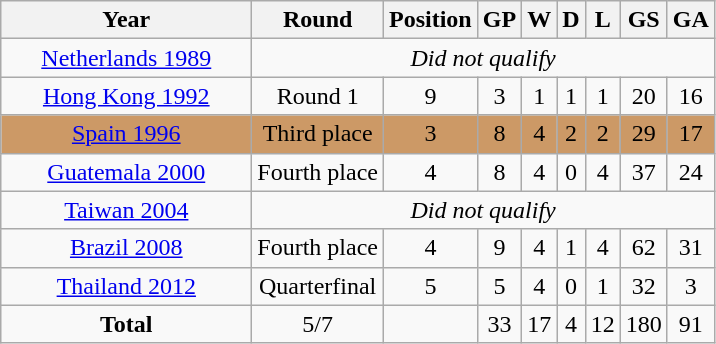<table class="wikitable" style="text-align: center;">
<tr>
<th width=160>Year</th>
<th>Round</th>
<th>Position</th>
<th>GP</th>
<th>W</th>
<th>D</th>
<th>L</th>
<th>GS</th>
<th>GA</th>
</tr>
<tr>
<td><a href='#'>Netherlands 1989</a></td>
<td colspan="8"><em>Did not qualify</em></td>
</tr>
<tr>
<td><a href='#'>Hong Kong 1992</a></td>
<td>Round 1</td>
<td>9</td>
<td>3</td>
<td>1</td>
<td>1</td>
<td>1</td>
<td>20</td>
<td>16</td>
</tr>
<tr style="background:#c96;">
<td><a href='#'>Spain 1996</a></td>
<td>Third place</td>
<td>3</td>
<td>8</td>
<td>4</td>
<td>2</td>
<td>2</td>
<td>29</td>
<td>17</td>
</tr>
<tr>
<td><a href='#'>Guatemala 2000</a></td>
<td>Fourth place</td>
<td>4</td>
<td>8</td>
<td>4</td>
<td>0</td>
<td>4</td>
<td>37</td>
<td>24</td>
</tr>
<tr>
<td><a href='#'>Taiwan 2004</a></td>
<td colspan="8"><em>Did not qualify</em></td>
</tr>
<tr>
<td><a href='#'>Brazil 2008</a></td>
<td>Fourth place</td>
<td>4</td>
<td>9</td>
<td>4</td>
<td>1</td>
<td>4</td>
<td>62</td>
<td>31</td>
</tr>
<tr>
<td><a href='#'>Thailand 2012</a></td>
<td>Quarterfinal</td>
<td>5</td>
<td>5</td>
<td>4</td>
<td>0</td>
<td>1</td>
<td>32</td>
<td>3</td>
</tr>
<tr>
<td><strong>Total</strong></td>
<td>5/7</td>
<td></td>
<td>33</td>
<td>17</td>
<td>4</td>
<td>12</td>
<td>180</td>
<td>91</td>
</tr>
</table>
